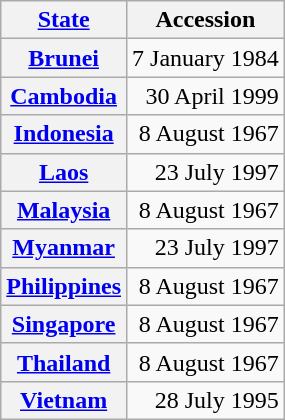<table class="wikitable sortable plainrowheaders" ; "white-space: nowrap;">
<tr>
<th scope="col"><a href='#'>State</a></th>
<th scope="col">Accession</th>
</tr>
<tr>
<th scope="row"> <a href='#'>Brunei</a></th>
<td align="right">7 January 1984</td>
</tr>
<tr>
<th scope="row"> <a href='#'>Cambodia</a></th>
<td align="right">30 April 1999</td>
</tr>
<tr>
<th scope="row"> <a href='#'>Indonesia</a></th>
<td align="right">8 August 1967</td>
</tr>
<tr>
<th scope="row"> <a href='#'>Laos</a></th>
<td align="right">23 July 1997</td>
</tr>
<tr>
<th scope="row"> <a href='#'>Malaysia</a></th>
<td align="right">8 August 1967</td>
</tr>
<tr>
<th scope="row"> <a href='#'>Myanmar</a></th>
<td align="right">23 July 1997</td>
</tr>
<tr>
<th scope="row"> <a href='#'>Philippines</a></th>
<td align="right">8 August 1967</td>
</tr>
<tr>
<th scope="row"> <a href='#'>Singapore</a></th>
<td align="right">8 August 1967</td>
</tr>
<tr>
<th scope="row"> <a href='#'>Thailand</a></th>
<td align="right">8 August 1967</td>
</tr>
<tr>
<th scope="row"> <a href='#'>Vietnam</a></th>
<td align="right">28 July 1995</td>
</tr>
</table>
